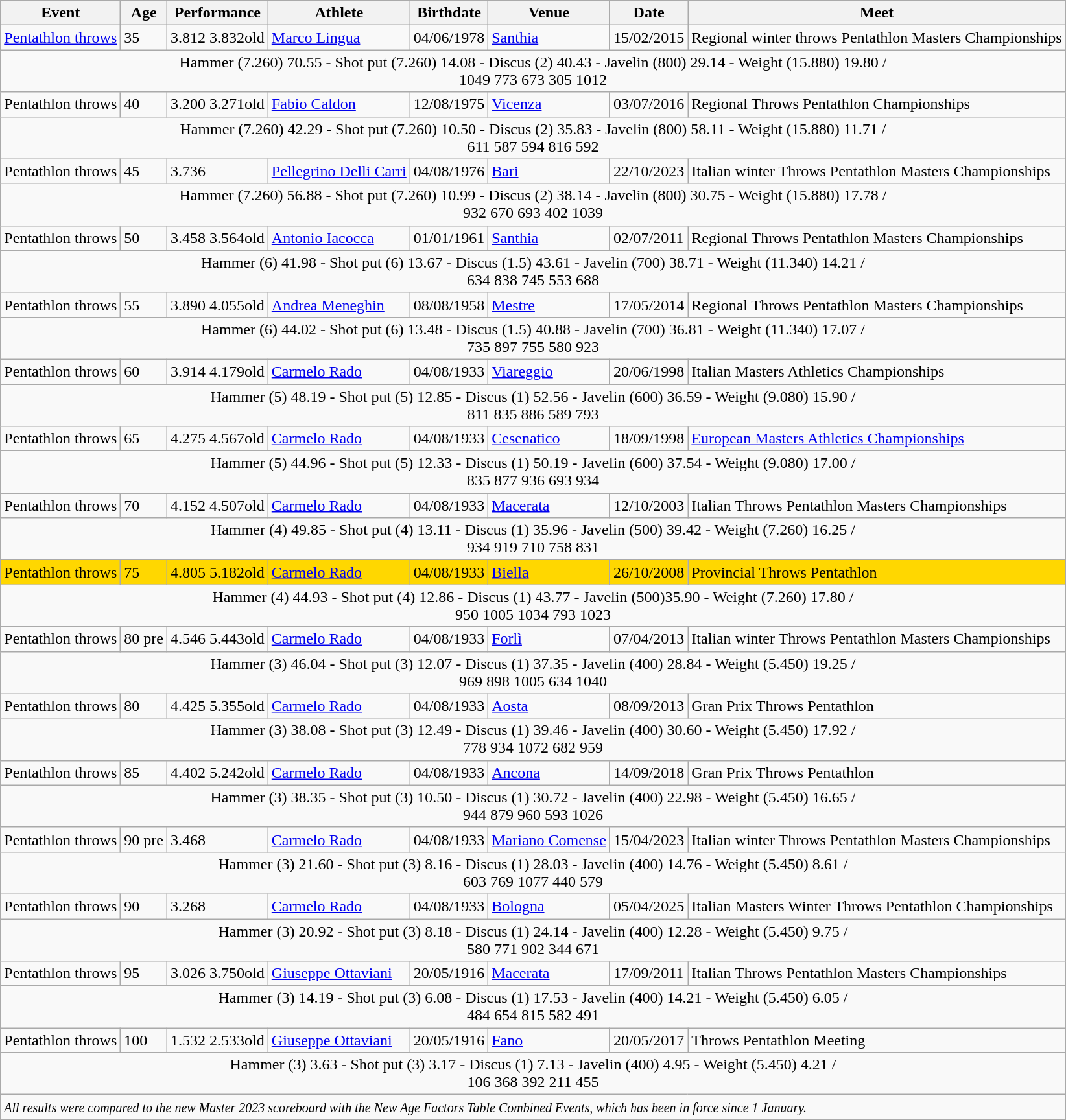<table class="wikitable" width= style="font-size:90%; text-align:center">
<tr>
<th>Event</th>
<th>Age</th>
<th>Performance</th>
<th>Athlete</th>
<th>Birthdate</th>
<th>Venue</th>
<th>Date</th>
<th>Meet</th>
</tr>
<tr>
<td><a href='#'>Pentathlon throws</a></td>
<td>35</td>
<td>3.812 3.832old</td>
<td align=left><a href='#'>Marco Lingua</a></td>
<td>04/06/1978</td>
<td align=left><a href='#'>Santhia</a></td>
<td>15/02/2015</td>
<td>Regional winter throws Pentathlon Masters Championships</td>
</tr>
<tr>
<td colspan=8 align=center>Hammer (7.260) 70.55 - Shot put (7.260) 14.08 - Discus (2) 40.43 - Javelin (800) 29.14 - Weight (15.880) 19.80 /<br>1049 773 673 305 1012</td>
</tr>
<tr>
<td>Pentathlon throws</td>
<td>40</td>
<td>3.200 3.271old</td>
<td align=left><a href='#'>Fabio Caldon</a></td>
<td>12/08/1975</td>
<td align=left><a href='#'>Vicenza</a></td>
<td>03/07/2016</td>
<td>Regional Throws Pentathlon Championships</td>
</tr>
<tr>
<td colspan=8 align=center>Hammer (7.260) 42.29 - Shot put (7.260) 10.50 - Discus (2) 35.83 - Javelin (800) 58.11 - Weight (15.880) 11.71 /<br>611	587	594	816	592</td>
</tr>
<tr>
<td>Pentathlon throws</td>
<td>45</td>
<td>3.736</td>
<td align=left><a href='#'>Pellegrino Delli Carri</a></td>
<td>04/08/1976</td>
<td align=left><a href='#'>Bari</a></td>
<td>22/10/2023</td>
<td>Italian winter Throws Pentathlon Masters Championships</td>
</tr>
<tr>
<td colspan=8 align=center>Hammer (7.260) 56.88 - Shot put (7.260) 10.99 - Discus (2) 38.14 - Javelin (800) 30.75 - Weight (15.880) 17.78 /<br>932 670 693 402 1039</td>
</tr>
<tr>
<td>Pentathlon throws</td>
<td>50</td>
<td>3.458 3.564old</td>
<td align=left><a href='#'>Antonio Iacocca</a></td>
<td>01/01/1961</td>
<td align=left><a href='#'>Santhia</a></td>
<td>02/07/2011</td>
<td>Regional Throws Pentathlon Masters Championships</td>
</tr>
<tr>
<td colspan=8 align=center>Hammer (6) 41.98 - Shot put (6) 13.67 - Discus (1.5) 43.61 - Javelin (700) 38.71 - Weight (11.340) 14.21 /<br>634	838	745	553	688</td>
</tr>
<tr>
<td>Pentathlon throws</td>
<td>55</td>
<td>3.890 4.055old</td>
<td align=left><a href='#'>Andrea Meneghin</a></td>
<td>08/08/1958</td>
<td align=left><a href='#'>Mestre</a></td>
<td>17/05/2014</td>
<td>Regional Throws Pentathlon Masters Championships</td>
</tr>
<tr>
<td colspan=8 align=center>Hammer (6) 44.02 - Shot put (6) 13.48 - Discus (1.5) 40.88 - Javelin (700) 36.81 - Weight (11.340) 17.07 /<br>735	897	755	580	923</td>
</tr>
<tr>
<td>Pentathlon throws</td>
<td>60</td>
<td>3.914 4.179old</td>
<td align=left><a href='#'>Carmelo Rado</a></td>
<td>04/08/1933</td>
<td align=left><a href='#'>Viareggio</a></td>
<td>20/06/1998</td>
<td>Italian Masters Athletics Championships</td>
</tr>
<tr>
<td colspan=8 align=center>Hammer (5) 48.19 - Shot put (5) 12.85 - Discus (1) 52.56 - Javelin (600) 36.59 - Weight (9.080) 15.90 /<br>811	835	886	589	793</td>
</tr>
<tr>
<td>Pentathlon throws</td>
<td>65</td>
<td>4.275 4.567old</td>
<td align=left><a href='#'>Carmelo Rado</a></td>
<td>04/08/1933</td>
<td align=left><a href='#'>Cesenatico</a></td>
<td>18/09/1998</td>
<td><a href='#'>European Masters Athletics Championships</a></td>
</tr>
<tr>
<td colspan=8 align=center>Hammer (5) 44.96 - Shot put (5) 12.33 - Discus (1) 50.19 - Javelin (600) 37.54 - Weight (9.080) 17.00 /<br>835	877	936	693	934</td>
</tr>
<tr>
<td>Pentathlon throws</td>
<td>70</td>
<td>4.152 4.507old</td>
<td align=left><a href='#'>Carmelo Rado</a></td>
<td>04/08/1933</td>
<td align=left><a href='#'>Macerata</a></td>
<td>12/10/2003</td>
<td>Italian Throws Pentathlon Masters Championships</td>
</tr>
<tr>
<td colspan=8 align=center>Hammer (4) 49.85 - Shot put (4) 13.11 - Discus (1) 35.96 - Javelin (500) 39.42 - Weight (7.260) 16.25 /<br>934	919	710	758	831</td>
</tr>
<tr bgcolor=Gold>
<td>Pentathlon throws</td>
<td>75</td>
<td>4.805 5.182old</td>
<td align=left><a href='#'>Carmelo Rado</a></td>
<td>04/08/1933</td>
<td align=left><a href='#'>Biella</a></td>
<td>26/10/2008</td>
<td>Provincial Throws Pentathlon</td>
</tr>
<tr>
<td colspan=8 align=center>Hammer (4) 44.93 - Shot put (4) 12.86 - Discus (1) 43.77 - Javelin (500)35.90 - Weight (7.260) 17.80 /<br>950	1005 1034 793 1023</td>
</tr>
<tr>
<td>Pentathlon throws</td>
<td>80 pre</td>
<td>4.546 5.443old</td>
<td align=left><a href='#'>Carmelo Rado</a></td>
<td>04/08/1933</td>
<td align=left><a href='#'>Forlì</a></td>
<td>07/04/2013</td>
<td>Italian winter Throws Pentathlon Masters Championships</td>
</tr>
<tr>
<td colspan=8 align=center>Hammer (3) 46.04 - Shot put (3) 12.07 - Discus (1) 37.35 - Javelin (400) 28.84 - Weight (5.450) 19.25 /<br>969	898	1005 634	1040</td>
</tr>
<tr>
<td>Pentathlon throws</td>
<td>80</td>
<td>4.425 5.355old</td>
<td align=left><a href='#'>Carmelo Rado</a></td>
<td>04/08/1933</td>
<td align=left><a href='#'>Aosta</a></td>
<td>08/09/2013</td>
<td>Gran Prix Throws Pentathlon</td>
</tr>
<tr>
<td colspan=8 align=center>Hammer (3) 38.08 - Shot put (3) 12.49 - Discus (1) 39.46 - Javelin (400) 30.60 - Weight (5.450) 17.92 /<br>778	934	1072	682	959</td>
</tr>
<tr>
<td>Pentathlon throws</td>
<td>85</td>
<td>4.402 5.242old</td>
<td align=left><a href='#'>Carmelo Rado</a></td>
<td>04/08/1933</td>
<td align=left><a href='#'>Ancona</a></td>
<td>14/09/2018</td>
<td>Gran Prix Throws Pentathlon</td>
</tr>
<tr>
<td colspan=8 align=center>Hammer (3) 38.35 - Shot put (3)  10.50 - Discus (1) 30.72 - Javelin (400) 22.98 - Weight (5.450) 16.65 /<br>944	879	960	593	1026</td>
</tr>
<tr>
<td>Pentathlon throws</td>
<td>90 pre</td>
<td>3.468</td>
<td align=left><a href='#'>Carmelo Rado</a></td>
<td>04/08/1933</td>
<td align=left><a href='#'>Mariano Comense</a></td>
<td>15/04/2023</td>
<td>Italian winter Throws Pentathlon Masters Championships</td>
</tr>
<tr>
<td colspan=8 align=center>Hammer (3) 21.60 - Shot put (3) 8.16 - Discus (1) 28.03 - Javelin (400) 14.76 - Weight (5.450) 8.61 /<br>603  769  1077 440 579</td>
</tr>
<tr>
<td>Pentathlon throws</td>
<td>90</td>
<td>3.268</td>
<td align=left><a href='#'>Carmelo Rado</a></td>
<td>04/08/1933</td>
<td align=left><a href='#'>Bologna</a></td>
<td>05/04/2025</td>
<td>Italian Masters Winter Throws Pentathlon Championships</td>
</tr>
<tr>
<td colspan=8 align=center>Hammer (3) 20.92 - Shot put (3) 8.18 - Discus (1) 24.14 - Javelin (400) 12.28 - Weight (5.450) 9.75 /<br>580  771   902   344   671</td>
</tr>
<tr>
<td>Pentathlon throws</td>
<td>95</td>
<td>3.026 3.750old</td>
<td align=left><a href='#'>Giuseppe Ottaviani</a></td>
<td>20/05/1916</td>
<td align=left><a href='#'>Macerata</a></td>
<td>17/09/2011</td>
<td>Italian Throws Pentathlon Masters Championships</td>
</tr>
<tr>
<td colspan=8 align=center>Hammer (3) 14.19 - Shot put (3) 6.08 - Discus (1) 17.53 - Javelin (400) 14.21 - Weight (5.450) 6.05 /<br>484	654	815	582	491</td>
</tr>
<tr>
<td>Pentathlon throws</td>
<td>100</td>
<td>1.532 2.533old</td>
<td align=left><a href='#'>Giuseppe Ottaviani</a></td>
<td>20/05/1916</td>
<td align=left><a href='#'>Fano</a></td>
<td>20/05/2017</td>
<td>Throws Pentathlon Meeting</td>
</tr>
<tr>
<td colspan=8 align=center>Hammer (3) 3.63 - Shot put (3) 3.17 - Discus (1) 7.13 - Javelin (400) 4.95 - Weight (5.450) 4.21 /<br>106	368	392	211	455</td>
</tr>
<tr>
<td colspan=8><small><em>All results were compared to the new Master 2023 scoreboard with the New Age Factors Table Combined Events, which has been in force since 1 January.</em></small></td>
</tr>
</table>
